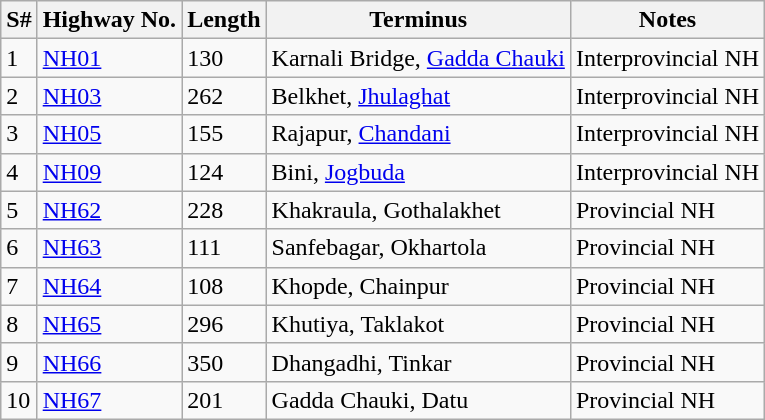<table class="wikitable">
<tr>
<th>S#</th>
<th>Highway No.</th>
<th>Length</th>
<th>Terminus</th>
<th>Notes</th>
</tr>
<tr>
<td>1</td>
<td><a href='#'>NH01</a></td>
<td>130</td>
<td>Karnali Bridge, <a href='#'>Gadda Chauki</a></td>
<td>Interprovincial NH</td>
</tr>
<tr>
<td>2</td>
<td><a href='#'>NH03</a></td>
<td>262</td>
<td>Belkhet, <a href='#'>Jhulaghat</a></td>
<td>Interprovincial NH</td>
</tr>
<tr>
<td>3</td>
<td><a href='#'>NH05</a></td>
<td>155</td>
<td>Rajapur, <a href='#'>Chandani</a></td>
<td>Interprovincial NH</td>
</tr>
<tr>
<td>4</td>
<td><a href='#'>NH09</a></td>
<td>124</td>
<td>Bini, <a href='#'>Jogbuda</a></td>
<td>Interprovincial NH</td>
</tr>
<tr>
<td>5</td>
<td><a href='#'>NH62</a></td>
<td>228</td>
<td>Khakraula, Gothalakhet</td>
<td>Provincial NH</td>
</tr>
<tr>
<td>6</td>
<td><a href='#'>NH63</a></td>
<td>111</td>
<td>Sanfebagar, Okhartola</td>
<td>Provincial NH</td>
</tr>
<tr>
<td>7</td>
<td><a href='#'>NH64</a></td>
<td>108</td>
<td>Khopde, Chainpur</td>
<td>Provincial NH</td>
</tr>
<tr>
<td>8</td>
<td><a href='#'>NH65</a></td>
<td>296</td>
<td>Khutiya, Taklakot</td>
<td>Provincial NH</td>
</tr>
<tr>
<td>9</td>
<td><a href='#'>NH66</a></td>
<td>350</td>
<td>Dhangadhi, Tinkar</td>
<td>Provincial NH</td>
</tr>
<tr>
<td>10</td>
<td><a href='#'>NH67</a></td>
<td>201</td>
<td>Gadda Chauki, Datu</td>
<td>Provincial NH</td>
</tr>
</table>
